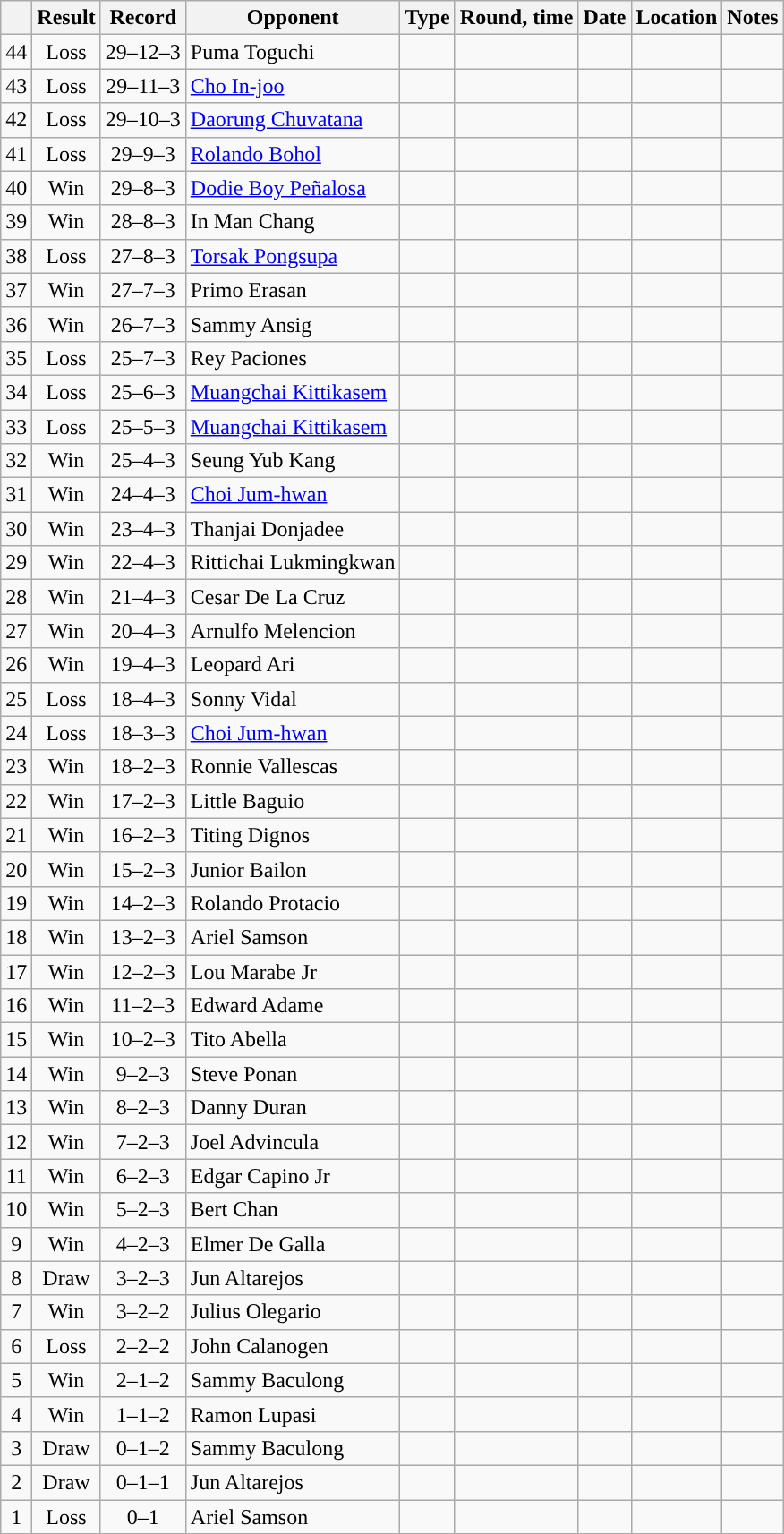<table class="wikitable" style="text-align:center">
<tr>
<th></th>
<th>Result</th>
<th>Record</th>
<th>Opponent</th>
<th>Type</th>
<th>Round, time</th>
<th>Date</th>
<th>Location</th>
<th>Notes</th>
</tr>
<tr>
<td>44</td>
<td>Loss</td>
<td>29–12–3</td>
<td align=left>Puma Toguchi</td>
<td></td>
<td></td>
<td></td>
<td align=left></td>
<td align=left></td>
</tr>
<tr>
<td>43</td>
<td>Loss</td>
<td>29–11–3</td>
<td align=left><a href='#'>Cho In-joo</a></td>
<td></td>
<td></td>
<td></td>
<td align=left></td>
<td align=left></td>
</tr>
<tr>
<td>42</td>
<td>Loss</td>
<td>29–10–3</td>
<td align=left><a href='#'>Daorung Chuvatana</a></td>
<td></td>
<td></td>
<td></td>
<td align=left></td>
<td align=left></td>
</tr>
<tr>
<td>41</td>
<td>Loss</td>
<td>29–9–3</td>
<td align=left><a href='#'>Rolando Bohol</a></td>
<td></td>
<td></td>
<td></td>
<td align=left></td>
<td align=left></td>
</tr>
<tr>
<td>40</td>
<td>Win</td>
<td>29–8–3</td>
<td align=left><a href='#'>Dodie Boy Peñalosa</a></td>
<td></td>
<td></td>
<td></td>
<td align=left></td>
<td align=left></td>
</tr>
<tr>
<td>39</td>
<td>Win</td>
<td>28–8–3</td>
<td align=left>In Man Chang</td>
<td></td>
<td></td>
<td></td>
<td align=left></td>
<td align=left></td>
</tr>
<tr>
<td>38</td>
<td>Loss</td>
<td>27–8–3</td>
<td align=left><a href='#'>Torsak Pongsupa</a></td>
<td></td>
<td></td>
<td></td>
<td align=left></td>
<td align=left></td>
</tr>
<tr>
<td>37</td>
<td>Win</td>
<td>27–7–3</td>
<td align=left>Primo Erasan</td>
<td></td>
<td></td>
<td></td>
<td align=left></td>
<td align=left></td>
</tr>
<tr>
<td>36</td>
<td>Win</td>
<td>26–7–3</td>
<td align=left>Sammy Ansig</td>
<td></td>
<td></td>
<td></td>
<td align=left></td>
<td align=left></td>
</tr>
<tr>
<td>35</td>
<td>Loss</td>
<td>25–7–3</td>
<td align=left>Rey Paciones</td>
<td></td>
<td></td>
<td></td>
<td align=left></td>
<td align=left></td>
</tr>
<tr>
<td>34</td>
<td>Loss</td>
<td>25–6–3</td>
<td align=left><a href='#'>Muangchai Kittikasem</a></td>
<td></td>
<td></td>
<td></td>
<td align=left></td>
<td align=left></td>
</tr>
<tr>
<td>33</td>
<td>Loss</td>
<td>25–5–3</td>
<td align=left><a href='#'>Muangchai Kittikasem</a></td>
<td></td>
<td></td>
<td></td>
<td align=left></td>
<td align=left></td>
</tr>
<tr>
<td>32</td>
<td>Win</td>
<td>25–4–3</td>
<td align=left>Seung Yub Kang</td>
<td></td>
<td></td>
<td></td>
<td align=left></td>
<td align=left></td>
</tr>
<tr>
<td>31</td>
<td>Win</td>
<td>24–4–3</td>
<td align=left><a href='#'>Choi Jum-hwan</a></td>
<td></td>
<td></td>
<td></td>
<td align=left></td>
<td align=left></td>
</tr>
<tr>
<td>30</td>
<td>Win</td>
<td>23–4–3</td>
<td align=left>Thanjai Donjadee</td>
<td></td>
<td></td>
<td></td>
<td align=left></td>
<td align=left></td>
</tr>
<tr>
<td>29</td>
<td>Win</td>
<td>22–4–3</td>
<td align=left>Rittichai Lukmingkwan</td>
<td></td>
<td></td>
<td></td>
<td align=left></td>
<td align=left></td>
</tr>
<tr>
<td>28</td>
<td>Win</td>
<td>21–4–3</td>
<td align=left>Cesar De La Cruz</td>
<td></td>
<td></td>
<td></td>
<td align=left></td>
<td align=left></td>
</tr>
<tr>
<td>27</td>
<td>Win</td>
<td>20–4–3</td>
<td align=left>Arnulfo Melencion</td>
<td></td>
<td></td>
<td></td>
<td align=left></td>
<td align=left></td>
</tr>
<tr>
<td>26</td>
<td>Win</td>
<td>19–4–3</td>
<td align=left>Leopard Ari</td>
<td></td>
<td></td>
<td></td>
<td align=left></td>
<td align=left></td>
</tr>
<tr>
<td>25</td>
<td>Loss</td>
<td>18–4–3</td>
<td align=left>Sonny Vidal</td>
<td></td>
<td></td>
<td></td>
<td align=left></td>
<td align=left></td>
</tr>
<tr>
<td>24</td>
<td>Loss</td>
<td>18–3–3</td>
<td align=left><a href='#'>Choi Jum-hwan</a></td>
<td></td>
<td></td>
<td></td>
<td align=left></td>
<td align=left></td>
</tr>
<tr>
<td>23</td>
<td>Win</td>
<td>18–2–3</td>
<td align=left>Ronnie Vallescas</td>
<td></td>
<td></td>
<td></td>
<td align=left></td>
<td align=left></td>
</tr>
<tr>
<td>22</td>
<td>Win</td>
<td>17–2–3</td>
<td align=left>Little Baguio</td>
<td></td>
<td></td>
<td></td>
<td align=left></td>
<td align=left></td>
</tr>
<tr>
<td>21</td>
<td>Win</td>
<td>16–2–3</td>
<td align=left>Titing Dignos</td>
<td></td>
<td></td>
<td></td>
<td align=left></td>
<td align=left></td>
</tr>
<tr>
<td>20</td>
<td>Win</td>
<td>15–2–3</td>
<td align=left>Junior Bailon</td>
<td></td>
<td></td>
<td></td>
<td align=left></td>
<td align=left></td>
</tr>
<tr>
<td>19</td>
<td>Win</td>
<td>14–2–3</td>
<td align=left>Rolando Protacio</td>
<td></td>
<td></td>
<td></td>
<td align=left></td>
<td align=left></td>
</tr>
<tr>
<td>18</td>
<td>Win</td>
<td>13–2–3</td>
<td align=left>Ariel Samson</td>
<td></td>
<td></td>
<td></td>
<td align=left></td>
<td align=left></td>
</tr>
<tr>
<td>17</td>
<td>Win</td>
<td>12–2–3</td>
<td align=left>Lou Marabe Jr</td>
<td></td>
<td></td>
<td></td>
<td align=left></td>
<td align=left></td>
</tr>
<tr>
<td>16</td>
<td>Win</td>
<td>11–2–3</td>
<td align=left>Edward Adame</td>
<td></td>
<td></td>
<td></td>
<td align=left></td>
<td align=left></td>
</tr>
<tr>
<td>15</td>
<td>Win</td>
<td>10–2–3</td>
<td align=left>Tito Abella</td>
<td></td>
<td></td>
<td></td>
<td align=left></td>
<td align=left></td>
</tr>
<tr>
<td>14</td>
<td>Win</td>
<td>9–2–3</td>
<td align=left>Steve Ponan</td>
<td></td>
<td></td>
<td></td>
<td align=left></td>
<td align=left></td>
</tr>
<tr>
<td>13</td>
<td>Win</td>
<td>8–2–3</td>
<td align=left>Danny Duran</td>
<td></td>
<td></td>
<td></td>
<td align=left></td>
<td align=left></td>
</tr>
<tr>
<td>12</td>
<td>Win</td>
<td>7–2–3</td>
<td align=left>Joel Advincula</td>
<td></td>
<td></td>
<td></td>
<td align=left></td>
<td align=left></td>
</tr>
<tr>
<td>11</td>
<td>Win</td>
<td>6–2–3</td>
<td align=left>Edgar Capino Jr</td>
<td></td>
<td></td>
<td></td>
<td align=left></td>
<td align=left></td>
</tr>
<tr>
<td>10</td>
<td>Win</td>
<td>5–2–3</td>
<td align=left>Bert Chan</td>
<td></td>
<td></td>
<td></td>
<td align=left></td>
<td align=left></td>
</tr>
<tr>
<td>9</td>
<td>Win</td>
<td>4–2–3</td>
<td align=left>Elmer De Galla</td>
<td></td>
<td></td>
<td></td>
<td align=left></td>
<td align=left></td>
</tr>
<tr>
<td>8</td>
<td>Draw</td>
<td>3–2–3</td>
<td align=left>Jun Altarejos</td>
<td></td>
<td></td>
<td></td>
<td align=left></td>
<td align=left></td>
</tr>
<tr>
<td>7</td>
<td>Win</td>
<td>3–2–2</td>
<td align=left>Julius Olegario</td>
<td></td>
<td></td>
<td></td>
<td align=left></td>
<td align=left></td>
</tr>
<tr>
<td>6</td>
<td>Loss</td>
<td>2–2–2</td>
<td align=left>John Calanogen</td>
<td></td>
<td></td>
<td></td>
<td align=left></td>
<td align=left></td>
</tr>
<tr>
<td>5</td>
<td>Win</td>
<td>2–1–2</td>
<td align=left>Sammy Baculong</td>
<td></td>
<td></td>
<td></td>
<td align=left></td>
<td align=left></td>
</tr>
<tr>
<td>4</td>
<td>Win</td>
<td>1–1–2</td>
<td align=left>Ramon Lupasi</td>
<td></td>
<td></td>
<td></td>
<td align=left></td>
<td align=left></td>
</tr>
<tr>
<td>3</td>
<td>Draw</td>
<td>0–1–2</td>
<td align=left>Sammy Baculong</td>
<td></td>
<td></td>
<td></td>
<td align=left></td>
<td align=left></td>
</tr>
<tr>
<td>2</td>
<td>Draw</td>
<td>0–1–1</td>
<td align=left>Jun Altarejos</td>
<td></td>
<td></td>
<td></td>
<td align=left></td>
<td align=left></td>
</tr>
<tr>
<td>1</td>
<td>Loss</td>
<td>0–1</td>
<td align=left>Ariel Samson</td>
<td></td>
<td></td>
<td></td>
<td align=left></td>
<td align=left></td>
</tr>
</table>
